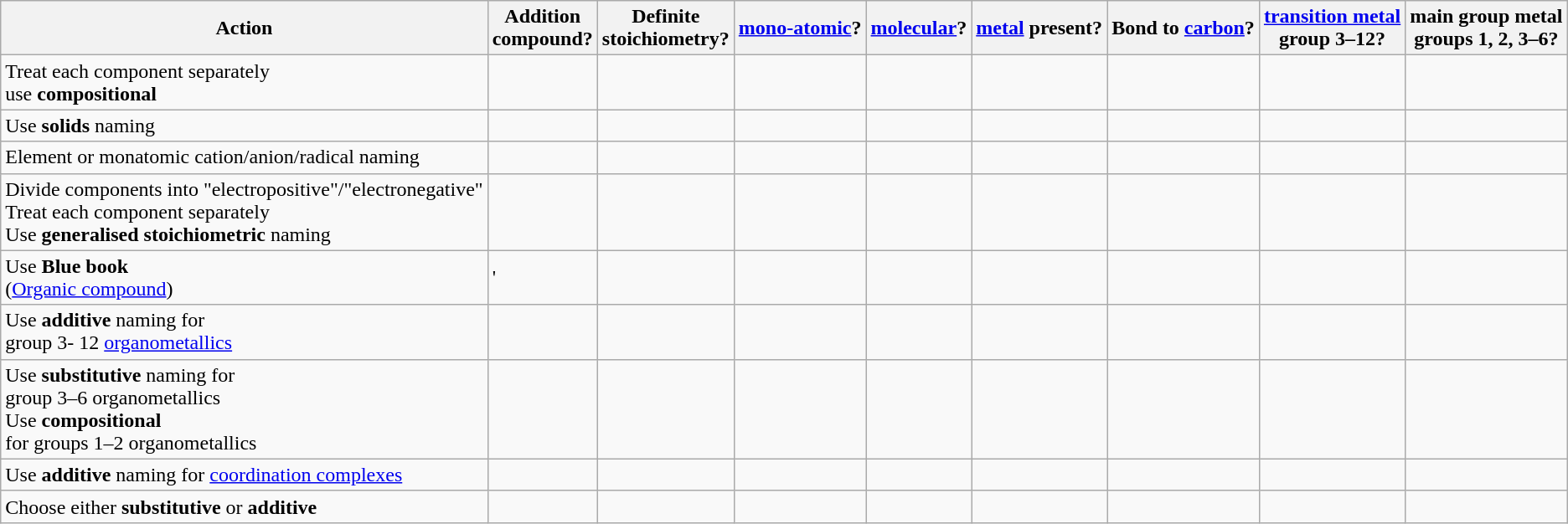<table class="wikitable">
<tr>
<th>Action</th>
<th>Addition<br>compound?</th>
<th>Definite<br>stoichiometry?</th>
<th><a href='#'>mono-atomic</a>?</th>
<th><a href='#'>molecular</a>?</th>
<th><a href='#'>metal</a> present?</th>
<th>Bond to <a href='#'>carbon</a>?</th>
<th><a href='#'>transition metal</a><br>group 3–12?</th>
<th>main group metal<br>groups 1, 2, 3–6?</th>
</tr>
<tr>
<td>Treat each component separately<br>use <strong>compositional</strong></td>
<td></td>
<td></td>
<td></td>
<td></td>
<td></td>
<td></td>
<td></td>
<td></td>
</tr>
<tr>
<td>Use <strong>solids</strong> naming</td>
<td></td>
<td></td>
<td></td>
<td></td>
<td></td>
<td></td>
<td></td>
<td></td>
</tr>
<tr>
<td>Element or monatomic cation/anion/radical naming</td>
<td></td>
<td></td>
<td></td>
<td></td>
<td></td>
<td></td>
<td></td>
<td></td>
</tr>
<tr>
<td>Divide components into "electropositive"/"electronegative"<br>Treat each component separately<br>Use <strong>generalised stoichiometric</strong> naming</td>
<td></td>
<td></td>
<td></td>
<td></td>
<td></td>
<td></td>
<td></td>
<td></td>
</tr>
<tr>
<td>Use <strong>Blue book</strong><br>(<a href='#'>Organic compound</a>)</td>
<td>' </td>
<td></td>
<td></td>
<td></td>
<td></td>
<td></td>
<td></td>
<td></td>
</tr>
<tr>
<td>Use <strong>additive</strong> naming for<br>group 3- 12 <a href='#'>organometallics</a></td>
<td></td>
<td></td>
<td></td>
<td></td>
<td></td>
<td></td>
<td></td>
<td></td>
</tr>
<tr>
<td>Use <strong>substitutive</strong> naming for<br>group 3–6 organometallics<br>Use <strong>compositional</strong><br>for groups 1–2 organometallics</td>
<td></td>
<td></td>
<td></td>
<td></td>
<td></td>
<td></td>
<td></td>
<td></td>
</tr>
<tr>
<td>Use <strong>additive</strong> naming for <a href='#'>coordination complexes</a></td>
<td></td>
<td></td>
<td></td>
<td></td>
<td></td>
<td></td>
<td></td>
<td></td>
</tr>
<tr>
<td>Choose either <strong>substitutive</strong> or <strong>additive</strong></td>
<td></td>
<td></td>
<td></td>
<td></td>
<td></td>
<td></td>
<td></td>
<td></td>
</tr>
</table>
